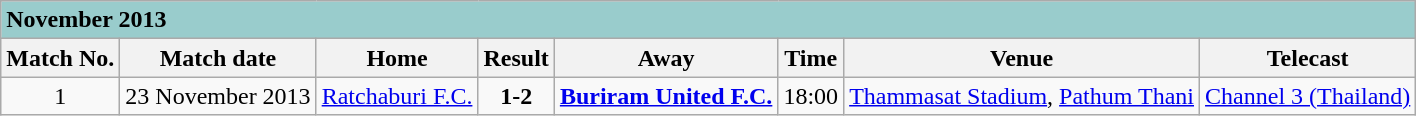<table class="wikitable">
<tr>
<td colspan="10" style="background-color:#99CCCC"><strong>November 2013 </strong></td>
</tr>
<tr>
<th>Match No.</th>
<th>Match date</th>
<th>Home</th>
<th>Result</th>
<th>Away</th>
<th>Time</th>
<th>Venue</th>
<th>Telecast</th>
</tr>
<tr align=center>
<td>1</td>
<td>23 November 2013</td>
<td><a href='#'>Ratchaburi F.C.</a></td>
<td><strong>1-2</strong></td>
<td><strong><a href='#'>Buriram United F.C.</a></strong></td>
<td>18:00</td>
<td><a href='#'>Thammasat Stadium</a>, <a href='#'>Pathum Thani</a></td>
<td><a href='#'>Channel 3 (Thailand)</a></td>
</tr>
</table>
